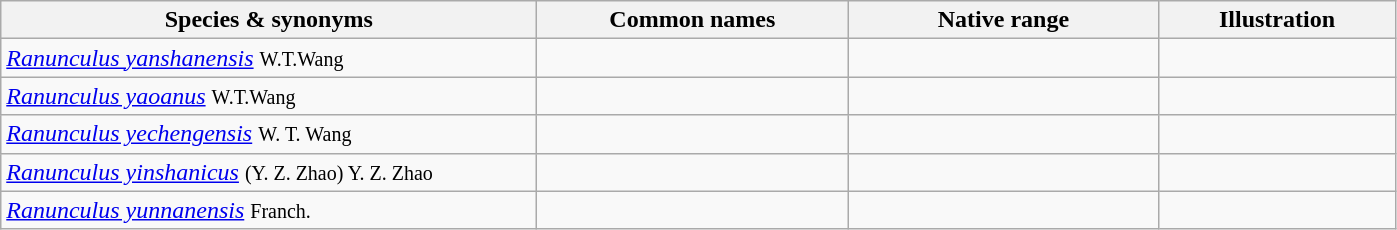<table class="wikitable">
<tr>
<th width=350>Species & synonyms</th>
<th width=200>Common names</th>
<th width=200>Native range</th>
<th width=150>Illustration</th>
</tr>
<tr>
<td><em><a href='#'>Ranunculus yanshanensis</a></em> <small>W.T.Wang</small></td>
<td></td>
<td></td>
<td></td>
</tr>
<tr>
<td><em><a href='#'>Ranunculus yaoanus</a></em> <small>W.T.Wang</small></td>
<td></td>
<td></td>
<td></td>
</tr>
<tr>
<td><em><a href='#'>Ranunculus yechengensis</a></em> <small>W. T. Wang</small></td>
<td></td>
<td></td>
<td></td>
</tr>
<tr>
<td><em><a href='#'>Ranunculus yinshanicus</a></em> <small>(Y. Z. Zhao) Y. Z. Zhao</small></td>
<td></td>
<td></td>
<td></td>
</tr>
<tr>
<td><em><a href='#'>Ranunculus yunnanensis</a></em> <small>Franch.</small></td>
<td></td>
<td></td>
<td></td>
</tr>
</table>
